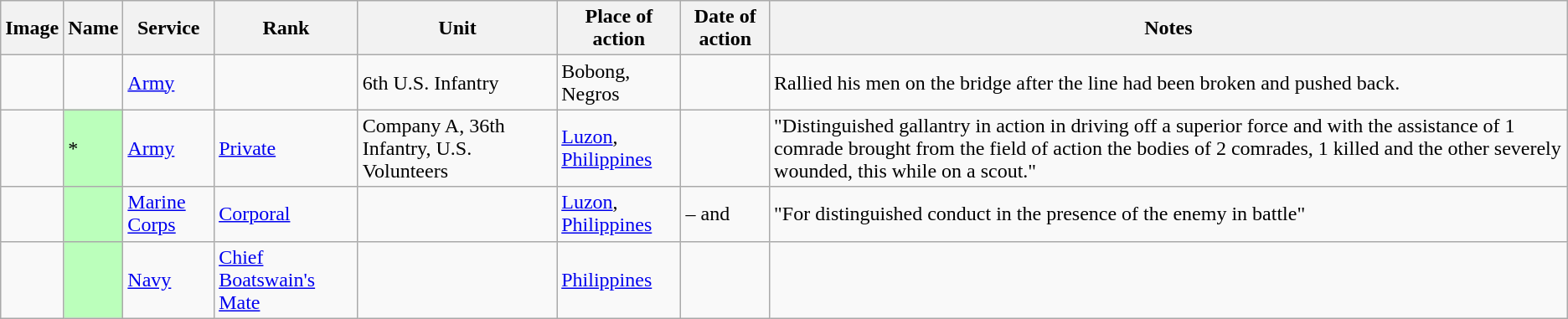<table class="wikitable sortable">
<tr>
<th class="unsortable">Image</th>
<th>Name</th>
<th>Service</th>
<th>Rank</th>
<th>Unit</th>
<th>Place of action</th>
<th>Date of action</th>
<th class="unsortable">Notes</th>
</tr>
<tr>
<td></td>
<td></td>
<td><a href='#'>Army</a></td>
<td></td>
<td>6th U.S. Infantry</td>
<td>Bobong, Negros</td>
<td></td>
<td>Rallied his men on the bridge after the line had been broken and pushed back.</td>
</tr>
<tr>
<td></td>
<td style="background:#bfb;">*</td>
<td><a href='#'>Army</a></td>
<td><a href='#'>Private</a></td>
<td>Company A, 36th Infantry, U.S. Volunteers</td>
<td><a href='#'>Luzon</a>, <a href='#'>Philippines</a></td>
<td></td>
<td>"Distinguished gallantry in action in driving off a superior force and with the assistance of 1 comrade brought from the field of action the bodies of 2 comrades, 1 killed and the other severely wounded, this while on a scout."</td>
</tr>
<tr>
<td></td>
<td style="background:#bfb;"></td>
<td><a href='#'>Marine Corps</a></td>
<td><a href='#'>Corporal</a></td>
<td></td>
<td><a href='#'>Luzon</a>, <a href='#'>Philippines</a></td>
<td> –  and </td>
<td>"For distinguished conduct in the presence of the enemy in battle"</td>
</tr>
<tr>
<td></td>
<td style="background:#bfb;"></td>
<td><a href='#'>Navy</a></td>
<td><a href='#'>Chief</a> <a href='#'>Boatswain's Mate</a></td>
<td></td>
<td><a href='#'>Philippines</a></td>
<td></td>
<td></td>
</tr>
</table>
